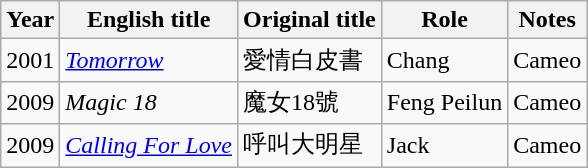<table class="wikitable sortable">
<tr>
<th>Year</th>
<th>English title</th>
<th>Original title</th>
<th>Role</th>
<th class="unsortable">Notes</th>
</tr>
<tr>
<td>2001</td>
<td><em><a href='#'>Tomorrow</a></em></td>
<td>愛情白皮書</td>
<td>Chang</td>
<td>Cameo</td>
</tr>
<tr>
<td>2009</td>
<td><em>Magic 18</em></td>
<td>魔女18號</td>
<td>Feng Peilun</td>
<td>Cameo</td>
</tr>
<tr>
<td>2009</td>
<td><em><a href='#'>Calling For Love</a></em></td>
<td>呼叫大明星</td>
<td>Jack</td>
<td>Cameo</td>
</tr>
</table>
